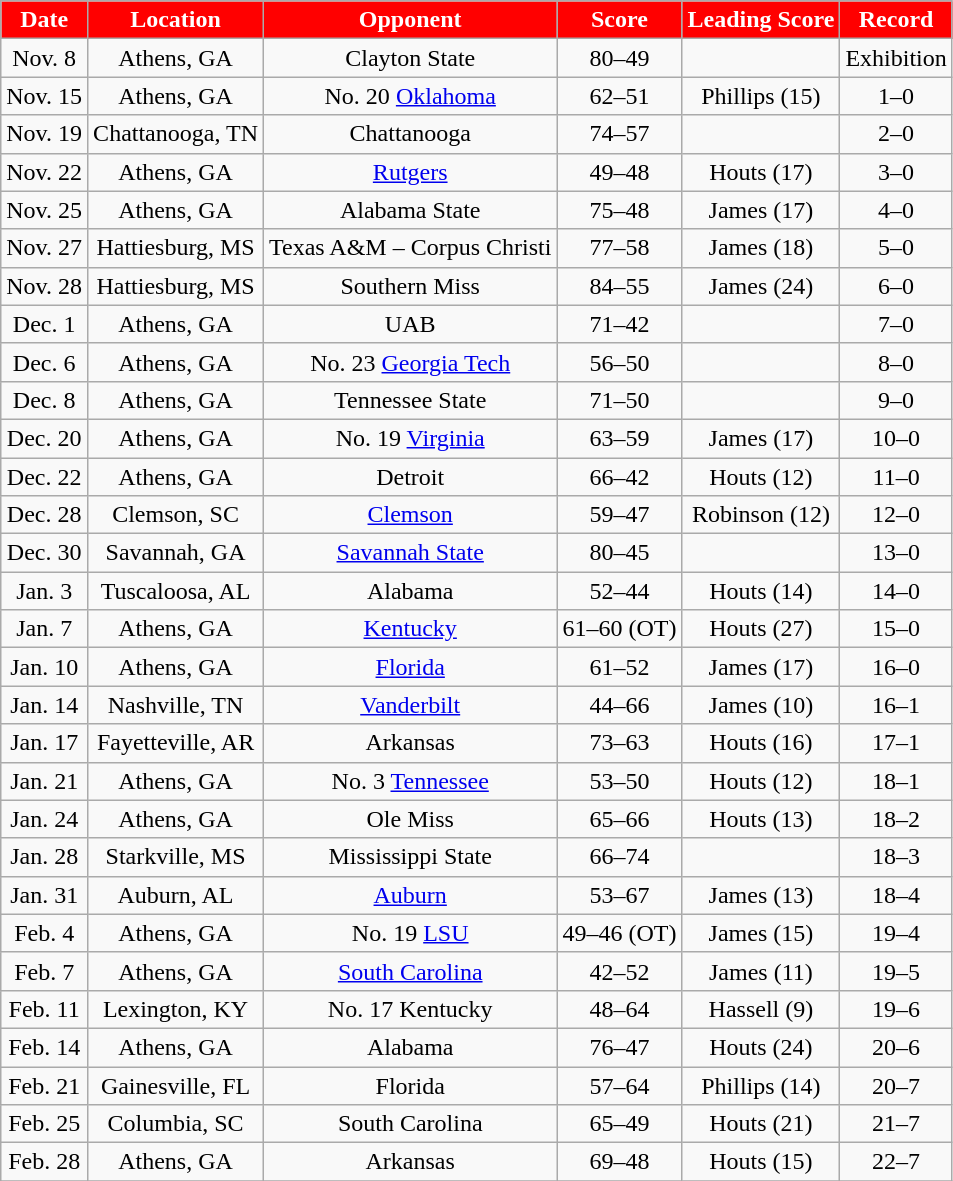<table class="wikitable" style="text-align:center">
<tr>
<th style="background:red;color:#FFFFFF;">Date</th>
<th style="background:red;color:#FFFFFF;">Location</th>
<th style="background:red;color:#FFFFFF;">Opponent</th>
<th style="background:red;color:#FFFFFF;">Score</th>
<th style="background:red;color:#FFFFFF;">Leading Score</th>
<th style="background:red;color:#FFFFFF;">Record</th>
</tr>
<tr>
<td>Nov. 8</td>
<td>Athens, GA</td>
<td>Clayton State</td>
<td>80–49</td>
<td></td>
<td>Exhibition</td>
</tr>
<tr>
<td>Nov. 15</td>
<td>Athens, GA</td>
<td>No. 20 <a href='#'>Oklahoma</a></td>
<td>62–51</td>
<td>Phillips (15)</td>
<td>1–0</td>
</tr>
<tr>
<td>Nov. 19</td>
<td>Chattanooga, TN</td>
<td>Chattanooga</td>
<td>74–57</td>
<td></td>
<td>2–0</td>
</tr>
<tr>
<td>Nov. 22</td>
<td>Athens, GA</td>
<td><a href='#'>Rutgers</a></td>
<td>49–48</td>
<td>Houts (17)</td>
<td>3–0</td>
</tr>
<tr>
<td>Nov. 25</td>
<td>Athens, GA</td>
<td>Alabama State</td>
<td>75–48</td>
<td>James (17)</td>
<td>4–0</td>
</tr>
<tr>
<td>Nov. 27</td>
<td>Hattiesburg, MS</td>
<td>Texas A&M – Corpus Christi</td>
<td>77–58</td>
<td>James (18)</td>
<td>5–0</td>
</tr>
<tr>
<td>Nov. 28</td>
<td>Hattiesburg, MS</td>
<td>Southern Miss</td>
<td>84–55</td>
<td>James (24)</td>
<td>6–0</td>
</tr>
<tr>
<td>Dec. 1</td>
<td>Athens, GA</td>
<td>UAB</td>
<td>71–42</td>
<td></td>
<td>7–0</td>
</tr>
<tr>
<td>Dec. 6</td>
<td>Athens, GA</td>
<td>No. 23 <a href='#'>Georgia Tech</a></td>
<td>56–50</td>
<td></td>
<td>8–0</td>
</tr>
<tr>
<td>Dec. 8</td>
<td>Athens, GA</td>
<td>Tennessee State</td>
<td>71–50</td>
<td></td>
<td>9–0</td>
</tr>
<tr>
<td>Dec. 20</td>
<td>Athens, GA</td>
<td>No. 19 <a href='#'>Virginia</a></td>
<td>63–59</td>
<td>James (17)</td>
<td>10–0</td>
</tr>
<tr>
<td>Dec. 22</td>
<td>Athens, GA</td>
<td>Detroit</td>
<td>66–42</td>
<td>Houts (12)</td>
<td>11–0</td>
</tr>
<tr>
<td>Dec. 28</td>
<td>Clemson, SC</td>
<td><a href='#'>Clemson</a></td>
<td>59–47</td>
<td>Robinson (12)</td>
<td>12–0</td>
</tr>
<tr>
<td>Dec. 30</td>
<td>Savannah, GA</td>
<td><a href='#'>Savannah State</a></td>
<td>80–45</td>
<td></td>
<td>13–0</td>
</tr>
<tr>
<td>Jan. 3</td>
<td>Tuscaloosa, AL</td>
<td>Alabama</td>
<td>52–44</td>
<td>Houts (14)</td>
<td>14–0</td>
</tr>
<tr>
<td>Jan. 7</td>
<td>Athens, GA</td>
<td><a href='#'>Kentucky</a></td>
<td>61–60 (OT)</td>
<td>Houts (27)</td>
<td>15–0</td>
</tr>
<tr>
<td>Jan. 10</td>
<td>Athens, GA</td>
<td><a href='#'>Florida</a></td>
<td>61–52</td>
<td>James (17)</td>
<td>16–0</td>
</tr>
<tr>
<td>Jan. 14</td>
<td>Nashville, TN</td>
<td><a href='#'>Vanderbilt</a></td>
<td>44–66</td>
<td>James (10)</td>
<td>16–1</td>
</tr>
<tr>
<td>Jan. 17</td>
<td>Fayetteville, AR</td>
<td>Arkansas</td>
<td>73–63</td>
<td>Houts (16)</td>
<td>17–1</td>
</tr>
<tr>
<td>Jan. 21</td>
<td>Athens, GA</td>
<td>No. 3 <a href='#'>Tennessee</a></td>
<td>53–50</td>
<td>Houts (12)</td>
<td>18–1</td>
</tr>
<tr>
<td>Jan. 24</td>
<td>Athens, GA</td>
<td>Ole Miss</td>
<td>65–66</td>
<td>Houts (13)</td>
<td>18–2</td>
</tr>
<tr>
<td>Jan. 28</td>
<td>Starkville, MS</td>
<td>Mississippi State</td>
<td>66–74</td>
<td></td>
<td>18–3</td>
</tr>
<tr>
<td>Jan. 31</td>
<td>Auburn, AL</td>
<td><a href='#'>Auburn</a></td>
<td>53–67</td>
<td>James (13)</td>
<td>18–4</td>
</tr>
<tr>
<td>Feb. 4</td>
<td>Athens, GA</td>
<td>No. 19 <a href='#'>LSU</a></td>
<td>49–46 (OT)</td>
<td>James (15)</td>
<td>19–4</td>
</tr>
<tr>
<td>Feb. 7</td>
<td>Athens, GA</td>
<td><a href='#'>South Carolina</a></td>
<td>42–52</td>
<td>James (11)</td>
<td>19–5</td>
</tr>
<tr>
<td>Feb. 11</td>
<td>Lexington, KY</td>
<td>No. 17 Kentucky</td>
<td>48–64</td>
<td>Hassell (9)</td>
<td>19–6</td>
</tr>
<tr>
<td>Feb. 14</td>
<td>Athens, GA</td>
<td>Alabama</td>
<td>76–47</td>
<td>Houts (24)</td>
<td>20–6</td>
</tr>
<tr>
<td>Feb. 21</td>
<td>Gainesville, FL</td>
<td>Florida</td>
<td>57–64</td>
<td>Phillips (14)</td>
<td>20–7</td>
</tr>
<tr>
<td>Feb. 25</td>
<td>Columbia, SC</td>
<td>South Carolina</td>
<td>65–49</td>
<td>Houts (21)</td>
<td>21–7</td>
</tr>
<tr>
<td>Feb. 28</td>
<td>Athens, GA</td>
<td>Arkansas</td>
<td>69–48</td>
<td>Houts (15)</td>
<td>22–7</td>
</tr>
<tr>
</tr>
</table>
